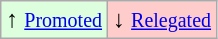<table class="wikitable" align="center">
<tr>
<td style="background:#ddffdd">↑ <small><a href='#'>Promoted</a></small></td>
<td style="background:#ffcccc">↓ <small><a href='#'>Relegated</a></small></td>
</tr>
</table>
